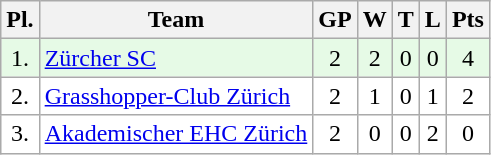<table class="wikitable">
<tr>
<th>Pl.</th>
<th>Team</th>
<th>GP</th>
<th>W</th>
<th>T</th>
<th>L</th>
<th>Pts</th>
</tr>
<tr align="center " bgcolor="#e6fae6">
<td>1.</td>
<td align="left"><a href='#'>Zürcher SC</a></td>
<td>2</td>
<td>2</td>
<td>0</td>
<td>0</td>
<td>4</td>
</tr>
<tr align="center "  bgcolor="#FFFFFF">
<td>2.</td>
<td align="left"><a href='#'>Grasshopper-Club Zürich</a></td>
<td>2</td>
<td>1</td>
<td>0</td>
<td>1</td>
<td>2</td>
</tr>
<tr align="center " bgcolor="#FFFFFF">
<td>3.</td>
<td align="left"><a href='#'>Akademischer EHC Zürich</a></td>
<td>2</td>
<td>0</td>
<td>0</td>
<td>2</td>
<td>0</td>
</tr>
</table>
